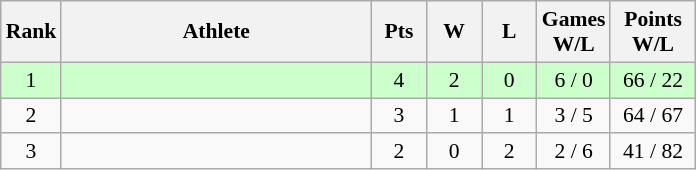<table class="wikitable" style="text-align: center; font-size:90% ">
<tr>
<th width="20">Rank</th>
<th width="200">Athlete</th>
<th width="30">Pts</th>
<th width="30">W</th>
<th width="30">L</th>
<th width="40">Games<br>W/L</th>
<th width="50">Points<br>W/L</th>
</tr>
<tr bgcolor=#ccffcc>
<td>1</td>
<td align=left></td>
<td>4</td>
<td>2</td>
<td>0</td>
<td>6 / 0</td>
<td>66 / 22</td>
</tr>
<tr>
<td>2</td>
<td align=left></td>
<td>3</td>
<td>1</td>
<td>1</td>
<td>3 / 5</td>
<td>64 / 67</td>
</tr>
<tr>
<td>3</td>
<td align=left></td>
<td>2</td>
<td>0</td>
<td>2</td>
<td>2 / 6</td>
<td>41 / 82</td>
</tr>
</table>
